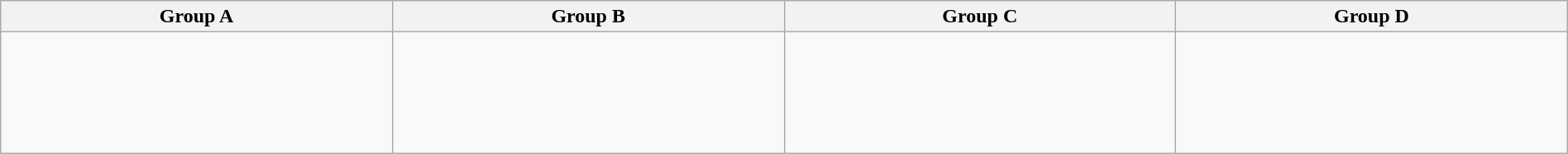<table class="wikitable" style="width:100%;">
<tr>
<th width=25%>Group A</th>
<th width=25%>Group B</th>
<th width=25%>Group C</th>
<th width=25%>Group D</th>
</tr>
<tr>
<td><br> <br>
 <br>
 <br>
 <br>
</td>
<td><br> <br>
 <br>
 <br>
 <br></td>
<td><br> <br>
 <br>
 <br>
 <br></td>
<td><br> <br>
 <br>
 <br>
 <br></td>
</tr>
</table>
